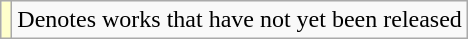<table class="wikitable">
<tr>
<td style="background:#FFFFCC;"></td>
<td>Denotes works that have not yet been released</td>
</tr>
</table>
